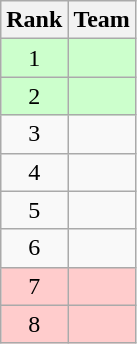<table class=wikitable style="text-align: center;">
<tr>
<th>Rank</th>
<th>Team</th>
</tr>
<tr style="background: #CCFFCC;">
<td>1</td>
<td style="text-align: left;"><strong></strong></td>
</tr>
<tr style="background: #CCFFCC;">
<td>2</td>
<td style="text-align: left;"><strong></strong></td>
</tr>
<tr>
<td>3</td>
<td style="text-align: left;"></td>
</tr>
<tr>
<td>4</td>
<td style="text-align: left;"></td>
</tr>
<tr>
<td>5</td>
<td style="text-align: left;"></td>
</tr>
<tr>
<td>6</td>
<td style="text-align: left;"></td>
</tr>
<tr style="background: #FFCCCC;">
<td>7</td>
<td style="text-align: left;"></td>
</tr>
<tr style="background: #FFCCCC;">
<td>8</td>
<td style="text-align: left;"></td>
</tr>
</table>
